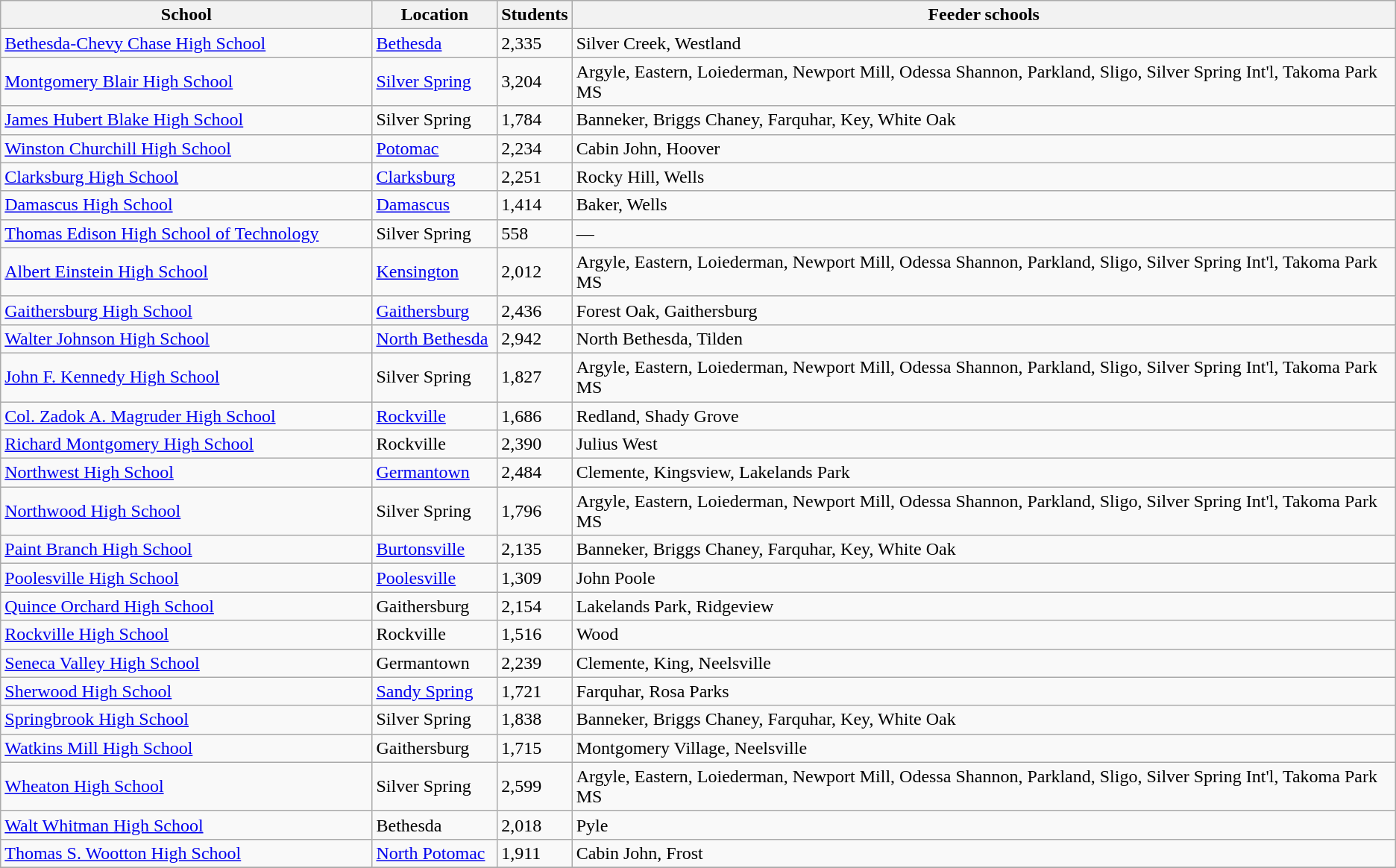<table class="wikitable sortable plainrowheaders" style="text-align:left;" border="1">
<tr>
<th scope="col" style="width:27%;">School</th>
<th scope="col" style="width:9%;">Location</th>
<th scope="col" style="width:4%;">Students</th>
<th scope="col" style="width:60%;">Feeder schools</th>
</tr>
<tr>
<td><a href='#'>Bethesda-Chevy Chase High School</a></td>
<td><a href='#'>Bethesda</a></td>
<td>2,335</td>
<td>Silver Creek, Westland</td>
</tr>
<tr>
<td><a href='#'>Montgomery Blair High School</a></td>
<td><a href='#'>Silver Spring</a></td>
<td>3,204</td>
<td>Argyle, Eastern, Loiederman, Newport Mill, Odessa Shannon, Parkland, Sligo, Silver Spring Int'l, Takoma Park MS</td>
</tr>
<tr>
<td><a href='#'>James Hubert Blake High School</a></td>
<td>Silver Spring</td>
<td>1,784</td>
<td>Banneker, Briggs Chaney, Farquhar, Key, White Oak</td>
</tr>
<tr>
<td><a href='#'>Winston Churchill High School</a></td>
<td><a href='#'>Potomac</a></td>
<td>2,234</td>
<td>Cabin John, Hoover</td>
</tr>
<tr>
<td><a href='#'>Clarksburg High School</a></td>
<td><a href='#'>Clarksburg</a></td>
<td>2,251</td>
<td>Rocky Hill, Wells</td>
</tr>
<tr>
<td><a href='#'>Damascus High School</a></td>
<td><a href='#'>Damascus</a></td>
<td>1,414</td>
<td>Baker, Wells</td>
</tr>
<tr>
<td><a href='#'>Thomas Edison High School of Technology</a></td>
<td>Silver Spring</td>
<td>558</td>
<td>—</td>
</tr>
<tr>
<td><a href='#'>Albert Einstein High School</a></td>
<td><a href='#'>Kensington</a></td>
<td>2,012</td>
<td>Argyle, Eastern, Loiederman, Newport Mill, Odessa Shannon, Parkland, Sligo, Silver Spring Int'l, Takoma Park MS</td>
</tr>
<tr>
<td><a href='#'>Gaithersburg High School</a></td>
<td><a href='#'>Gaithersburg</a></td>
<td>2,436</td>
<td>Forest Oak, Gaithersburg</td>
</tr>
<tr>
<td><a href='#'>Walter Johnson High School</a></td>
<td><a href='#'>North Bethesda</a></td>
<td>2,942</td>
<td>North Bethesda, Tilden</td>
</tr>
<tr>
<td><a href='#'>John F. Kennedy High School</a></td>
<td>Silver Spring</td>
<td>1,827</td>
<td>Argyle, Eastern, Loiederman, Newport Mill, Odessa Shannon, Parkland, Sligo, Silver Spring Int'l, Takoma Park MS</td>
</tr>
<tr>
<td><a href='#'>Col. Zadok A. Magruder High School</a></td>
<td><a href='#'>Rockville</a></td>
<td>1,686</td>
<td>Redland, Shady Grove</td>
</tr>
<tr>
<td><a href='#'>Richard Montgomery High School</a></td>
<td>Rockville</td>
<td>2,390</td>
<td>Julius West</td>
</tr>
<tr>
<td><a href='#'>Northwest High School</a></td>
<td><a href='#'>Germantown</a></td>
<td>2,484</td>
<td>Clemente, Kingsview, Lakelands Park</td>
</tr>
<tr>
<td><a href='#'>Northwood High School</a></td>
<td>Silver Spring</td>
<td>1,796</td>
<td>Argyle, Eastern, Loiederman, Newport Mill, Odessa Shannon, Parkland, Sligo, Silver Spring Int'l, Takoma Park MS</td>
</tr>
<tr>
<td><a href='#'>Paint Branch High School</a></td>
<td><a href='#'>Burtonsville</a></td>
<td>2,135</td>
<td>Banneker, Briggs Chaney, Farquhar, Key, White Oak</td>
</tr>
<tr>
<td><a href='#'>Poolesville High School</a></td>
<td><a href='#'>Poolesville</a></td>
<td>1,309</td>
<td>John Poole</td>
</tr>
<tr>
<td><a href='#'>Quince Orchard High School</a></td>
<td>Gaithersburg</td>
<td>2,154</td>
<td>Lakelands Park, Ridgeview</td>
</tr>
<tr>
<td><a href='#'>Rockville High School</a></td>
<td>Rockville</td>
<td>1,516</td>
<td>Wood</td>
</tr>
<tr>
<td><a href='#'>Seneca Valley High School</a></td>
<td>Germantown</td>
<td>2,239</td>
<td>Clemente, King, Neelsville</td>
</tr>
<tr>
<td><a href='#'>Sherwood High School</a></td>
<td><a href='#'>Sandy Spring</a></td>
<td>1,721</td>
<td>Farquhar, Rosa Parks</td>
</tr>
<tr>
<td><a href='#'>Springbrook High School</a></td>
<td>Silver Spring</td>
<td>1,838</td>
<td>Banneker, Briggs Chaney, Farquhar, Key, White Oak</td>
</tr>
<tr>
<td><a href='#'>Watkins Mill High School</a></td>
<td>Gaithersburg</td>
<td>1,715</td>
<td>Montgomery Village, Neelsville</td>
</tr>
<tr>
<td><a href='#'>Wheaton High School</a></td>
<td>Silver Spring</td>
<td>2,599</td>
<td>Argyle, Eastern, Loiederman, Newport Mill, Odessa Shannon, Parkland, Sligo, Silver Spring Int'l, Takoma Park MS</td>
</tr>
<tr>
<td><a href='#'>Walt Whitman High School</a></td>
<td>Bethesda</td>
<td>2,018</td>
<td>Pyle</td>
</tr>
<tr>
<td><a href='#'>Thomas S. Wootton High School</a></td>
<td><a href='#'>North Potomac</a></td>
<td>1,911</td>
<td>Cabin John, Frost</td>
</tr>
<tr>
</tr>
</table>
